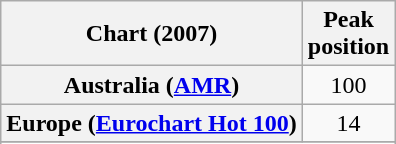<table class="wikitable sortable plainrowheaders" style="text-align:center">
<tr>
<th scope="col">Chart (2007)</th>
<th scope="col">Peak<br>position</th>
</tr>
<tr>
<th scope="row">Australia (<a href='#'>AMR</a>)</th>
<td>100</td>
</tr>
<tr>
<th scope="row">Europe (<a href='#'>Eurochart Hot 100</a>)</th>
<td>14</td>
</tr>
<tr>
</tr>
<tr>
</tr>
<tr>
</tr>
</table>
